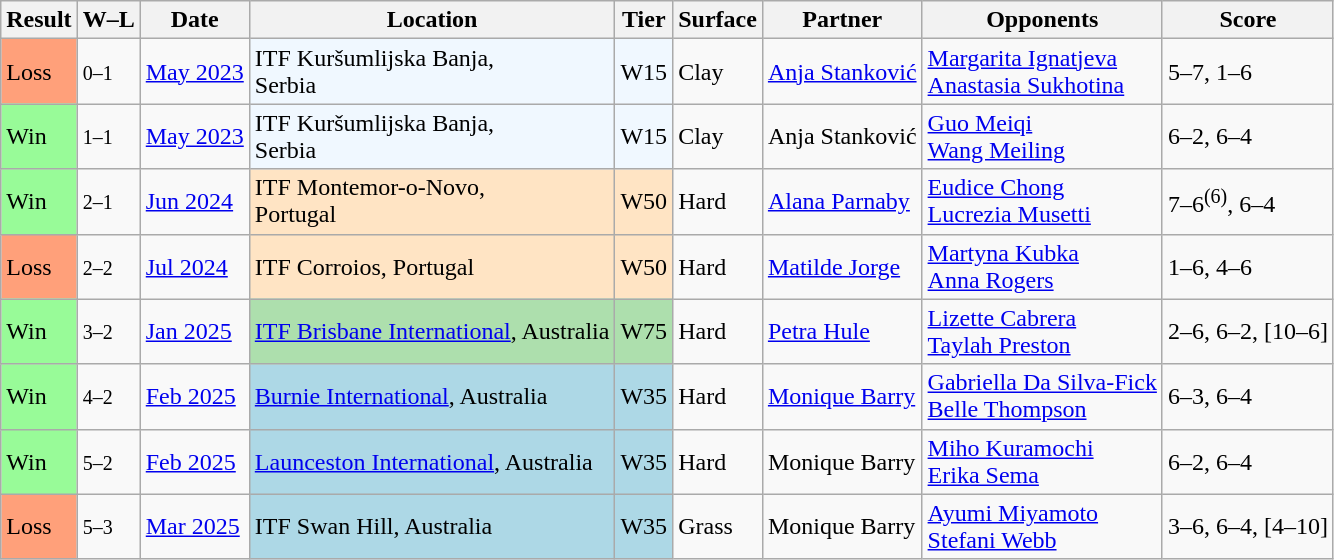<table class="sortable wikitable">
<tr>
<th>Result</th>
<th class="unsortable">W–L</th>
<th>Date</th>
<th>Location</th>
<th>Tier</th>
<th>Surface</th>
<th>Partner</th>
<th>Opponents</th>
<th class="unsortable">Score</th>
</tr>
<tr>
<td style="background:#ffa07a;">Loss</td>
<td><small>0–1</small></td>
<td><a href='#'>May 2023</a></td>
<td style="background:#f0f8ff;">ITF Kuršumlijska Banja, <br>Serbia</td>
<td style="background:#f0f8ff;">W15</td>
<td>Clay</td>
<td> <a href='#'>Anja Stanković</a></td>
<td> <a href='#'>Margarita Ignatjeva</a> <br> <a href='#'>Anastasia Sukhotina</a></td>
<td>5–7, 1–6</td>
</tr>
<tr>
<td style="background:#98fb98;">Win</td>
<td><small>1–1</small></td>
<td><a href='#'>May 2023</a></td>
<td style="background:#f0f8ff;">ITF Kuršumlijska Banja, <br>Serbia</td>
<td style="background:#f0f8ff;">W15</td>
<td>Clay</td>
<td> Anja Stanković</td>
<td> <a href='#'>Guo Meiqi</a> <br> <a href='#'>Wang Meiling</a></td>
<td>6–2, 6–4</td>
</tr>
<tr>
<td style="background:#98fb98;">Win</td>
<td><small>2–1</small></td>
<td><a href='#'>Jun 2024</a></td>
<td style="background:#ffe4c4;">ITF Montemor-o-Novo, <br>Portugal</td>
<td style="background:#ffe4c4;">W50</td>
<td>Hard</td>
<td> <a href='#'>Alana Parnaby</a></td>
<td> <a href='#'>Eudice Chong</a> <br> <a href='#'>Lucrezia Musetti</a></td>
<td>7–6<sup>(6)</sup>, 6–4</td>
</tr>
<tr>
<td style="background:#FFA07A;">Loss</td>
<td><small>2–2</small></td>
<td><a href='#'>Jul 2024</a></td>
<td style="background:#ffe4c4;">ITF Corroios, Portugal</td>
<td style="background:#ffe4c4;">W50</td>
<td>Hard</td>
<td> <a href='#'>Matilde Jorge</a></td>
<td> <a href='#'>Martyna Kubka</a> <br> <a href='#'>Anna Rogers</a></td>
<td>1–6, 4–6</td>
</tr>
<tr>
<td style="background:#98fb98;">Win</td>
<td><small>3–2</small></td>
<td><a href='#'>Jan 2025</a></td>
<td style="background:#addfad;"><a href='#'>ITF Brisbane International</a>, Australia</td>
<td style="background:#addfad;">W75</td>
<td>Hard</td>
<td> <a href='#'>Petra Hule</a></td>
<td> <a href='#'>Lizette Cabrera</a> <br> <a href='#'>Taylah Preston</a></td>
<td>2–6, 6–2, [10–6]</td>
</tr>
<tr>
<td style="background:#98fb98;">Win</td>
<td><small>4–2</small></td>
<td><a href='#'>Feb 2025</a></td>
<td style="background:lightblue;"><a href='#'>Burnie International</a>, Australia</td>
<td style="background:lightblue;">W35</td>
<td>Hard</td>
<td> <a href='#'>Monique Barry</a></td>
<td> <a href='#'>Gabriella Da Silva-Fick</a> <br> <a href='#'>Belle Thompson</a></td>
<td>6–3, 6–4</td>
</tr>
<tr>
<td style="background:#98fb98;">Win</td>
<td><small>5–2</small></td>
<td><a href='#'>Feb 2025</a></td>
<td style="background:lightblue;"><a href='#'>Launceston International</a>, Australia</td>
<td style="background:lightblue;">W35</td>
<td>Hard</td>
<td> Monique Barry</td>
<td> <a href='#'>Miho Kuramochi</a> <br> <a href='#'>Erika Sema</a></td>
<td>6–2, 6–4</td>
</tr>
<tr>
<td style="background:#FFA07A;">Loss</td>
<td><small>5–3</small></td>
<td><a href='#'>Mar 2025</a></td>
<td style="background:lightblue;">ITF Swan Hill, Australia</td>
<td style="background:lightblue;">W35</td>
<td>Grass</td>
<td> Monique Barry</td>
<td> <a href='#'>Ayumi Miyamoto </a> <br> <a href='#'>Stefani Webb</a></td>
<td>3–6, 6–4, [4–10]</td>
</tr>
</table>
